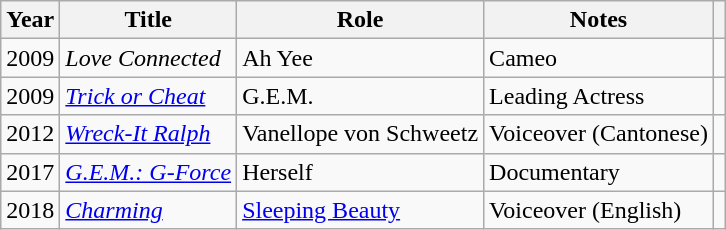<table class="wikitable sortable">
<tr>
<th>Year</th>
<th>Title</th>
<th>Role</th>
<th>Notes</th>
<th class="unsortable"></th>
</tr>
<tr>
<td>2009</td>
<td><em>Love Connected</em></td>
<td>Ah Yee</td>
<td>Cameo</td>
<td></td>
</tr>
<tr>
<td>2009</td>
<td><em><a href='#'>Trick or Cheat</a></em></td>
<td>G.E.M.</td>
<td>Leading Actress</td>
<td></td>
</tr>
<tr>
<td>2012</td>
<td><em><a href='#'>Wreck-It Ralph</a></em></td>
<td>Vanellope von Schweetz</td>
<td>Voiceover (Cantonese)</td>
<td></td>
</tr>
<tr>
<td>2017</td>
<td><em><a href='#'>G.E.M.: G-Force</a></em></td>
<td>Herself</td>
<td>Documentary</td>
<td></td>
</tr>
<tr>
<td>2018</td>
<td><em><a href='#'>Charming</a></em></td>
<td><a href='#'>Sleeping Beauty</a></td>
<td>Voiceover (English)</td>
<td></td>
</tr>
</table>
